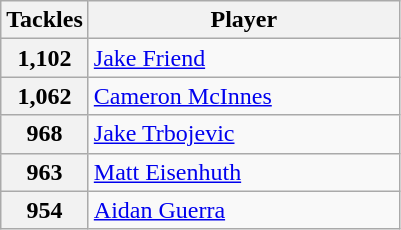<table class="wikitable" style="text-align:left;">
<tr>
<th width=50>Tackles</th>
<th width=200>Player</th>
</tr>
<tr>
<th>1,102</th>
<td> <a href='#'>Jake Friend</a></td>
</tr>
<tr>
<th>1,062</th>
<td> <a href='#'>Cameron McInnes</a></td>
</tr>
<tr>
<th>968</th>
<td> <a href='#'>Jake Trbojevic</a></td>
</tr>
<tr>
<th>963</th>
<td> <a href='#'>Matt Eisenhuth</a></td>
</tr>
<tr>
<th>954</th>
<td> <a href='#'>Aidan Guerra</a></td>
</tr>
</table>
